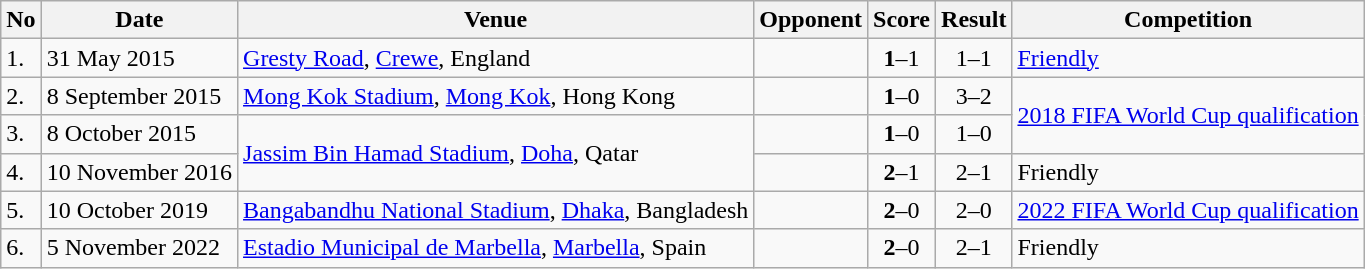<table class="wikitable" style="font-size:100%;">
<tr>
<th>No</th>
<th>Date</th>
<th>Venue</th>
<th>Opponent</th>
<th>Score</th>
<th>Result</th>
<th>Competition</th>
</tr>
<tr>
<td>1.</td>
<td>31 May 2015</td>
<td><a href='#'>Gresty Road</a>, <a href='#'>Crewe</a>, England</td>
<td></td>
<td align=center><strong>1</strong>–1</td>
<td align=center>1–1</td>
<td><a href='#'>Friendly</a></td>
</tr>
<tr>
<td>2.</td>
<td>8 September 2015</td>
<td><a href='#'>Mong Kok Stadium</a>, <a href='#'>Mong Kok</a>, Hong Kong</td>
<td></td>
<td align=center><strong>1</strong>–0</td>
<td align=center>3–2</td>
<td rowspan=2><a href='#'>2018 FIFA World Cup qualification</a></td>
</tr>
<tr>
<td>3.</td>
<td>8 October 2015</td>
<td rowspan=2><a href='#'>Jassim Bin Hamad Stadium</a>, <a href='#'>Doha</a>, Qatar</td>
<td></td>
<td align=center><strong>1</strong>–0</td>
<td align=center>1–0</td>
</tr>
<tr>
<td>4.</td>
<td>10 November 2016</td>
<td></td>
<td align=center><strong>2</strong>–1</td>
<td align=center>2–1</td>
<td>Friendly</td>
</tr>
<tr>
<td>5.</td>
<td>10 October 2019</td>
<td><a href='#'>Bangabandhu National Stadium</a>, <a href='#'>Dhaka</a>, Bangladesh</td>
<td></td>
<td align=center><strong>2</strong>–0</td>
<td align=center>2–0</td>
<td><a href='#'>2022 FIFA World Cup qualification</a></td>
</tr>
<tr>
<td>6.</td>
<td>5 November 2022</td>
<td><a href='#'>Estadio Municipal de Marbella</a>, <a href='#'>Marbella</a>, Spain</td>
<td></td>
<td align=center><strong>2</strong>–0</td>
<td align=center>2–1</td>
<td>Friendly</td>
</tr>
</table>
